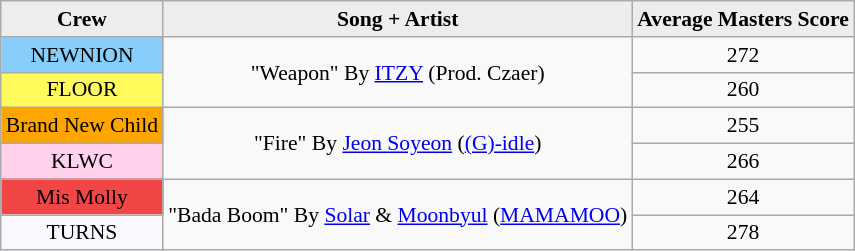<table class="wikitable sortable" style="text-align:center; font-size:90%">
<tr>
<th style="background:#EDEDED">Crew</th>
<th style="background:#EDEDED">Song + Artist</th>
<th style="background:#EDEDED">Average Masters Score</th>
</tr>
<tr>
<td style="background:#87CEFA">NEWNION</td>
<td rowspan="2">"Weapon" By <a href='#'>ITZY</a> (Prod. Czaer)</td>
<td>272</td>
</tr>
<tr>
<td style="background:#FFFA5C">FLOOR</td>
<td>260</td>
</tr>
<tr>
<td style="background:orange">Brand New Child</td>
<td rowspan="2">"Fire" By <a href='#'>Jeon Soyeon</a> (<a href='#'>(G)-idle</a>)</td>
<td>255</td>
</tr>
<tr>
<td style="background:#FFD1ED">KLWC</td>
<td>266</td>
</tr>
<tr>
<td style="background:#F24646">Mis Molly</td>
<td rowspan="2">"Bada Boom" By <a href='#'>Solar</a> & <a href='#'>Moonbyul</a> (<a href='#'>MAMAMOO</a>)</td>
<td>264</td>
</tr>
<tr>
<td style="background:#F8F8FF">TURNS</td>
<td>278</td>
</tr>
</table>
